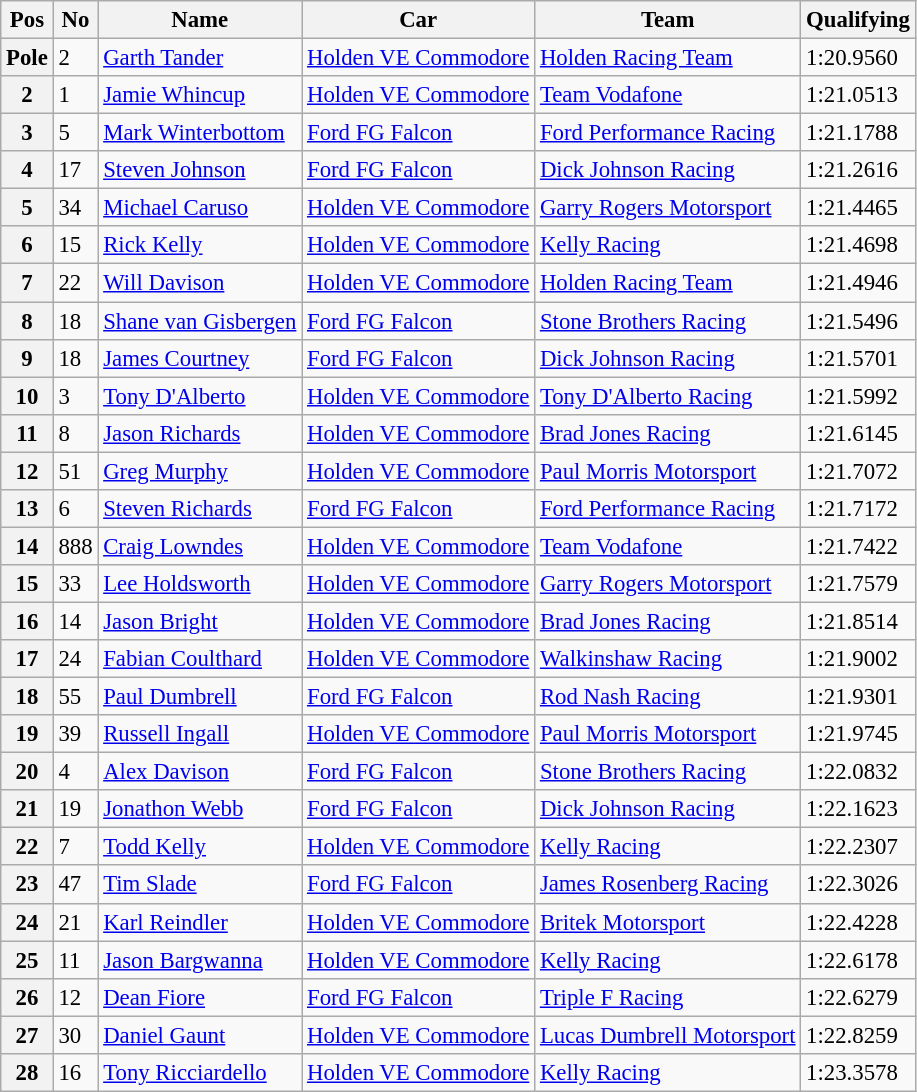<table class="wikitable" style="font-size: 95%;">
<tr>
<th>Pos</th>
<th>No</th>
<th>Name</th>
<th>Car</th>
<th>Team</th>
<th>Qualifying</th>
</tr>
<tr>
<th>Pole</th>
<td>2</td>
<td><a href='#'>Garth Tander</a></td>
<td><a href='#'>Holden VE Commodore</a></td>
<td><a href='#'>Holden Racing Team</a></td>
<td>1:20.9560</td>
</tr>
<tr>
<th>2</th>
<td>1</td>
<td><a href='#'>Jamie Whincup</a></td>
<td><a href='#'>Holden VE Commodore</a></td>
<td><a href='#'>Team Vodafone</a></td>
<td>1:21.0513</td>
</tr>
<tr>
<th>3</th>
<td>5</td>
<td><a href='#'>Mark Winterbottom</a></td>
<td><a href='#'>Ford FG Falcon</a></td>
<td><a href='#'>Ford Performance Racing</a></td>
<td>1:21.1788</td>
</tr>
<tr>
<th>4</th>
<td>17</td>
<td><a href='#'>Steven Johnson</a></td>
<td><a href='#'>Ford FG Falcon</a></td>
<td><a href='#'>Dick Johnson Racing</a></td>
<td>1:21.2616</td>
</tr>
<tr>
<th>5</th>
<td>34</td>
<td><a href='#'>Michael Caruso</a></td>
<td><a href='#'>Holden VE Commodore</a></td>
<td><a href='#'>Garry Rogers Motorsport</a></td>
<td>1:21.4465</td>
</tr>
<tr>
<th>6</th>
<td>15</td>
<td><a href='#'>Rick Kelly</a></td>
<td><a href='#'>Holden VE Commodore</a></td>
<td><a href='#'>Kelly Racing</a></td>
<td>1:21.4698</td>
</tr>
<tr>
<th>7</th>
<td>22</td>
<td><a href='#'>Will Davison</a></td>
<td><a href='#'>Holden VE Commodore</a></td>
<td><a href='#'>Holden Racing Team</a></td>
<td>1:21.4946</td>
</tr>
<tr>
<th>8</th>
<td>18</td>
<td><a href='#'>Shane van Gisbergen</a></td>
<td><a href='#'>Ford FG Falcon</a></td>
<td><a href='#'>Stone Brothers Racing</a></td>
<td>1:21.5496</td>
</tr>
<tr>
<th>9</th>
<td>18</td>
<td><a href='#'>James Courtney</a></td>
<td><a href='#'>Ford FG Falcon</a></td>
<td><a href='#'>Dick Johnson Racing</a></td>
<td>1:21.5701</td>
</tr>
<tr>
<th>10</th>
<td>3</td>
<td><a href='#'>Tony D'Alberto</a></td>
<td><a href='#'>Holden VE Commodore</a></td>
<td><a href='#'>Tony D'Alberto Racing</a></td>
<td>1:21.5992</td>
</tr>
<tr>
<th>11</th>
<td>8</td>
<td><a href='#'>Jason Richards</a></td>
<td><a href='#'>Holden VE Commodore</a></td>
<td><a href='#'>Brad Jones Racing</a></td>
<td>1:21.6145</td>
</tr>
<tr>
<th>12</th>
<td>51</td>
<td><a href='#'>Greg Murphy</a></td>
<td><a href='#'>Holden VE Commodore</a></td>
<td><a href='#'>Paul Morris Motorsport</a></td>
<td>1:21.7072</td>
</tr>
<tr>
<th>13</th>
<td>6</td>
<td><a href='#'>Steven Richards</a></td>
<td><a href='#'>Ford FG Falcon</a></td>
<td><a href='#'>Ford Performance Racing</a></td>
<td>1:21.7172</td>
</tr>
<tr>
<th>14</th>
<td>888</td>
<td><a href='#'>Craig Lowndes</a></td>
<td><a href='#'>Holden VE Commodore</a></td>
<td><a href='#'>Team Vodafone</a></td>
<td>1:21.7422</td>
</tr>
<tr>
<th>15</th>
<td>33</td>
<td><a href='#'>Lee Holdsworth</a></td>
<td><a href='#'>Holden VE Commodore</a></td>
<td><a href='#'>Garry Rogers Motorsport</a></td>
<td>1:21.7579</td>
</tr>
<tr>
<th>16</th>
<td>14</td>
<td><a href='#'>Jason Bright</a></td>
<td><a href='#'>Holden VE Commodore</a></td>
<td><a href='#'>Brad Jones Racing</a></td>
<td>1:21.8514</td>
</tr>
<tr>
<th>17</th>
<td>24</td>
<td><a href='#'>Fabian Coulthard</a></td>
<td><a href='#'>Holden VE Commodore</a></td>
<td><a href='#'>Walkinshaw Racing</a></td>
<td>1:21.9002</td>
</tr>
<tr>
<th>18</th>
<td>55</td>
<td><a href='#'>Paul Dumbrell</a></td>
<td><a href='#'>Ford FG Falcon</a></td>
<td><a href='#'>Rod Nash Racing</a></td>
<td>1:21.9301</td>
</tr>
<tr>
<th>19</th>
<td>39</td>
<td><a href='#'>Russell Ingall</a></td>
<td><a href='#'>Holden VE Commodore</a></td>
<td><a href='#'>Paul Morris Motorsport</a></td>
<td>1:21.9745</td>
</tr>
<tr>
<th>20</th>
<td>4</td>
<td><a href='#'>Alex Davison</a></td>
<td><a href='#'>Ford FG Falcon</a></td>
<td><a href='#'>Stone Brothers Racing</a></td>
<td>1:22.0832</td>
</tr>
<tr>
<th>21</th>
<td>19</td>
<td><a href='#'>Jonathon Webb</a></td>
<td><a href='#'>Ford FG Falcon</a></td>
<td><a href='#'>Dick Johnson Racing</a></td>
<td>1:22.1623</td>
</tr>
<tr>
<th>22</th>
<td>7</td>
<td><a href='#'>Todd Kelly</a></td>
<td><a href='#'>Holden VE Commodore</a></td>
<td><a href='#'>Kelly Racing</a></td>
<td>1:22.2307</td>
</tr>
<tr>
<th>23</th>
<td>47</td>
<td><a href='#'>Tim Slade</a></td>
<td><a href='#'>Ford FG Falcon</a></td>
<td><a href='#'>James Rosenberg Racing</a></td>
<td>1:22.3026</td>
</tr>
<tr>
<th>24</th>
<td>21</td>
<td><a href='#'>Karl Reindler</a></td>
<td><a href='#'>Holden VE Commodore</a></td>
<td><a href='#'>Britek Motorsport</a></td>
<td>1:22.4228</td>
</tr>
<tr>
<th>25</th>
<td>11</td>
<td><a href='#'>Jason Bargwanna</a></td>
<td><a href='#'>Holden VE Commodore</a></td>
<td><a href='#'>Kelly Racing</a></td>
<td>1:22.6178</td>
</tr>
<tr>
<th>26</th>
<td>12</td>
<td><a href='#'>Dean Fiore</a></td>
<td><a href='#'>Ford FG Falcon</a></td>
<td><a href='#'>Triple F Racing</a></td>
<td>1:22.6279</td>
</tr>
<tr>
<th>27</th>
<td>30</td>
<td><a href='#'>Daniel Gaunt</a></td>
<td><a href='#'>Holden VE Commodore</a></td>
<td><a href='#'>Lucas Dumbrell Motorsport</a></td>
<td>1:22.8259</td>
</tr>
<tr>
<th>28</th>
<td>16</td>
<td><a href='#'>Tony Ricciardello</a></td>
<td><a href='#'>Holden VE Commodore</a></td>
<td><a href='#'>Kelly Racing</a></td>
<td>1:23.3578</td>
</tr>
</table>
